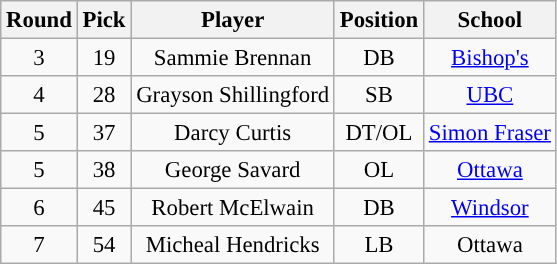<table class="wikitable" style="font-size: 95%;">
<tr>
<th scope="col">Round</th>
<th scope="col">Pick</th>
<th scope="col">Player</th>
<th scope="col">Position</th>
<th scope="col">School</th>
</tr>
<tr style="text-align:center;">
<td align=center>3</td>
<td>19</td>
<td>Sammie Brennan</td>
<td>DB</td>
<td><a href='#'>Bishop's</a></td>
</tr>
<tr style="text-align:center;">
<td align=center>4</td>
<td>28</td>
<td>Grayson Shillingford</td>
<td>SB</td>
<td><a href='#'>UBC</a></td>
</tr>
<tr style="text-align:center;">
<td align=center>5</td>
<td>37</td>
<td>Darcy Curtis</td>
<td>DT/OL</td>
<td><a href='#'>Simon Fraser</a></td>
</tr>
<tr style="text-align:center;">
<td align=center>5</td>
<td>38</td>
<td>George Savard</td>
<td>OL</td>
<td><a href='#'>Ottawa</a></td>
</tr>
<tr style="text-align:center;">
<td align=center>6</td>
<td>45</td>
<td>Robert McElwain</td>
<td>DB</td>
<td><a href='#'>Windsor</a></td>
</tr>
<tr style="text-align:center;">
<td align=center>7</td>
<td>54</td>
<td>Micheal Hendricks</td>
<td>LB</td>
<td>Ottawa</td>
</tr>
</table>
